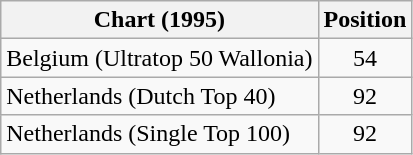<table class="wikitable sortable">
<tr>
<th>Chart (1995)</th>
<th>Position</th>
</tr>
<tr>
<td>Belgium (Ultratop 50 Wallonia)</td>
<td align="center">54</td>
</tr>
<tr>
<td>Netherlands (Dutch Top 40)</td>
<td align="center">92</td>
</tr>
<tr>
<td>Netherlands (Single Top 100)</td>
<td align="center">92</td>
</tr>
</table>
